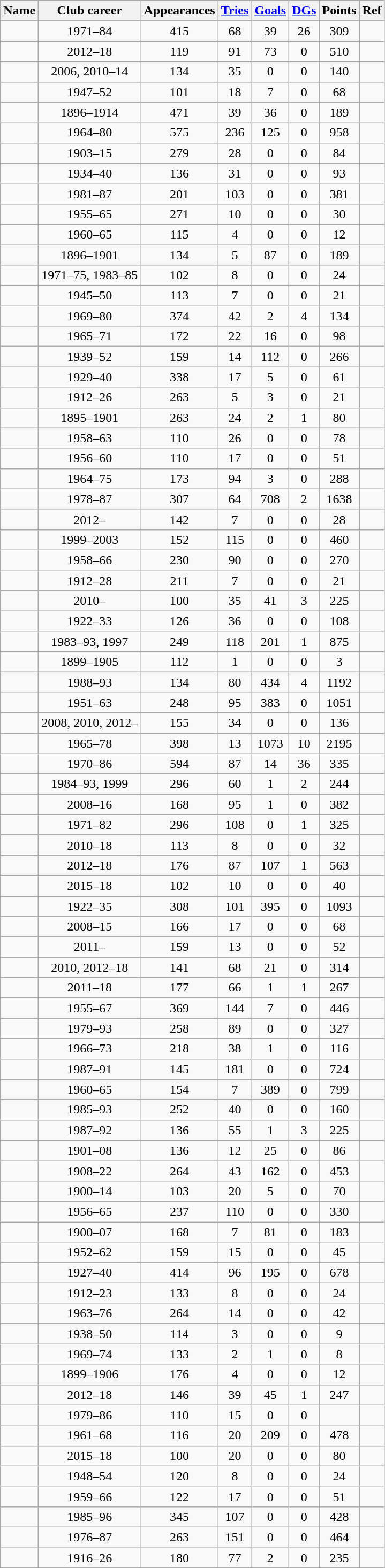<table class="wikitable sortable" style="text-align: center;">
<tr ">
<th>Name</th>
<th>Club career</th>
<th>Appearances</th>
<th><a href='#'>Tries</a></th>
<th><a href='#'>Goals</a></th>
<th><a href='#'>DGs</a></th>
<th>Points</th>
<th>Ref</th>
</tr>
<tr>
<td style="text-align:left;"></td>
<td>1971–84</td>
<td>415</td>
<td>68</td>
<td>39</td>
<td>26</td>
<td>309</td>
<td></td>
</tr>
<tr>
<td style="text-align:left;"></td>
<td>2012–18</td>
<td>119</td>
<td>91</td>
<td>73</td>
<td>0</td>
<td>510</td>
<td></td>
</tr>
<tr>
<td style="text-align:left;"></td>
<td>2006, 2010–14</td>
<td>134</td>
<td>35</td>
<td>0</td>
<td>0</td>
<td>140</td>
<td></td>
</tr>
<tr>
<td style="text-align:left;"></td>
<td>1947–52</td>
<td>101</td>
<td>18</td>
<td>7</td>
<td>0</td>
<td>68</td>
<td></td>
</tr>
<tr>
<td style="text-align:left;"></td>
<td>1896–1914</td>
<td>471</td>
<td>39</td>
<td>36</td>
<td>0</td>
<td>189</td>
<td></td>
</tr>
<tr>
<td style="text-align:left;"></td>
<td>1964–80</td>
<td>575</td>
<td>236</td>
<td>125</td>
<td>0</td>
<td>958</td>
<td></td>
</tr>
<tr>
<td style="text-align:left;"></td>
<td>1903–15</td>
<td>279</td>
<td>28</td>
<td>0</td>
<td>0</td>
<td>84</td>
<td></td>
</tr>
<tr>
<td style="text-align:left;"></td>
<td>1934–40</td>
<td>136</td>
<td>31</td>
<td>0</td>
<td>0</td>
<td>93</td>
<td></td>
</tr>
<tr>
<td style="text-align:left;"></td>
<td>1981–87</td>
<td>201</td>
<td>103</td>
<td>0</td>
<td>0</td>
<td>381</td>
<td></td>
</tr>
<tr>
<td style="text-align:left;"></td>
<td>1955–65</td>
<td>271</td>
<td>10</td>
<td>0</td>
<td>0</td>
<td>30</td>
<td></td>
</tr>
<tr>
<td style="text-align:left;"></td>
<td>1960–65</td>
<td>115</td>
<td>4</td>
<td>0</td>
<td>0</td>
<td>12</td>
<td></td>
</tr>
<tr>
<td style="text-align:left;"></td>
<td>1896–1901</td>
<td>134</td>
<td>5</td>
<td>87</td>
<td>0</td>
<td>189</td>
<td></td>
</tr>
<tr>
<td style="text-align:left;"></td>
<td>1971–75, 1983–85</td>
<td>102</td>
<td>8</td>
<td>0</td>
<td>0</td>
<td>24</td>
<td></td>
</tr>
<tr>
<td style="text-align:left;"></td>
<td>1945–50</td>
<td>113</td>
<td>7</td>
<td>0</td>
<td>0</td>
<td>21</td>
<td></td>
</tr>
<tr>
<td style="text-align:left;"></td>
<td>1969–80</td>
<td>374</td>
<td>42</td>
<td>2</td>
<td>4</td>
<td>134</td>
<td></td>
</tr>
<tr>
<td style="text-align:left;"></td>
<td>1965–71</td>
<td>172</td>
<td>22</td>
<td>16</td>
<td>0</td>
<td>98</td>
<td></td>
</tr>
<tr>
<td style="text-align:left;"></td>
<td>1939–52</td>
<td>159</td>
<td>14</td>
<td>112</td>
<td>0</td>
<td>266</td>
<td></td>
</tr>
<tr>
<td style="text-align:left;"></td>
<td>1929–40</td>
<td>338</td>
<td>17</td>
<td>5</td>
<td>0</td>
<td>61</td>
<td></td>
</tr>
<tr>
<td style="text-align:left;"></td>
<td>1912–26</td>
<td>263</td>
<td>5</td>
<td>3</td>
<td>0</td>
<td>21</td>
<td></td>
</tr>
<tr>
<td style="text-align:left;"></td>
<td>1895–1901</td>
<td>263</td>
<td>24</td>
<td>2</td>
<td>1</td>
<td>80</td>
<td></td>
</tr>
<tr>
<td style="text-align:left;"></td>
<td>1958–63</td>
<td>110</td>
<td>26</td>
<td>0</td>
<td>0</td>
<td>78</td>
<td></td>
</tr>
<tr>
<td style="text-align:left;"></td>
<td>1956–60</td>
<td>110</td>
<td>17</td>
<td>0</td>
<td>0</td>
<td>51</td>
<td></td>
</tr>
<tr>
<td style="text-align:left;"></td>
<td>1964–75</td>
<td>173</td>
<td>94</td>
<td>3</td>
<td>0</td>
<td>288</td>
<td></td>
</tr>
<tr>
<td style="text-align:left;"></td>
<td>1978–87</td>
<td>307</td>
<td>64</td>
<td>708</td>
<td>2</td>
<td>1638</td>
<td></td>
</tr>
<tr>
<td style="text-align:left;"></td>
<td>2012–</td>
<td>142</td>
<td>7</td>
<td>0</td>
<td>0</td>
<td>28</td>
<td></td>
</tr>
<tr>
<td style="text-align:left;"></td>
<td>1999–2003</td>
<td>152</td>
<td>115</td>
<td>0</td>
<td>0</td>
<td>460</td>
<td></td>
</tr>
<tr>
<td style="text-align:left;"></td>
<td>1958–66</td>
<td>230</td>
<td>90</td>
<td>0</td>
<td>0</td>
<td>270</td>
<td></td>
</tr>
<tr>
<td style="text-align:left;"></td>
<td>1912–28</td>
<td>211</td>
<td>7</td>
<td>0</td>
<td>0</td>
<td>21</td>
<td></td>
</tr>
<tr>
<td style="text-align:left;"></td>
<td>2010–</td>
<td>100</td>
<td>35</td>
<td>41</td>
<td>3</td>
<td>225</td>
<td></td>
</tr>
<tr>
<td style="text-align:left;"></td>
<td>1922–33</td>
<td>126</td>
<td>36</td>
<td>0</td>
<td>0</td>
<td>108</td>
<td></td>
</tr>
<tr>
<td style="text-align:left;"></td>
<td>1983–93, 1997</td>
<td>249</td>
<td>118</td>
<td>201</td>
<td>1</td>
<td>875</td>
<td></td>
</tr>
<tr>
<td style="text-align:left;"></td>
<td>1899–1905</td>
<td>112</td>
<td>1</td>
<td>0</td>
<td>0</td>
<td>3</td>
<td></td>
</tr>
<tr>
<td style="text-align:left;"></td>
<td>1988–93</td>
<td>134</td>
<td>80</td>
<td>434</td>
<td>4</td>
<td>1192</td>
<td></td>
</tr>
<tr>
<td style="text-align:left;"></td>
<td>1951–63</td>
<td>248</td>
<td>95</td>
<td>383</td>
<td>0</td>
<td>1051</td>
<td></td>
</tr>
<tr>
<td style="text-align:left;"></td>
<td>2008, 2010, 2012–</td>
<td>155</td>
<td>34</td>
<td>0</td>
<td>0</td>
<td>136</td>
<td></td>
</tr>
<tr>
<td style="text-align:left;"></td>
<td>1965–78</td>
<td>398</td>
<td>13</td>
<td>1073</td>
<td>10</td>
<td>2195</td>
<td></td>
</tr>
<tr>
<td style="text-align:left;"></td>
<td>1970–86</td>
<td>594</td>
<td>87</td>
<td>14</td>
<td>36</td>
<td>335</td>
<td></td>
</tr>
<tr>
<td style="text-align:left;"></td>
<td>1984–93, 1999</td>
<td>296</td>
<td>60</td>
<td>1</td>
<td>2</td>
<td>244</td>
<td></td>
</tr>
<tr>
<td style="text-align:left;"></td>
<td>2008–16</td>
<td>168</td>
<td>95</td>
<td>1</td>
<td>0</td>
<td>382</td>
<td></td>
</tr>
<tr>
<td style="text-align:left;"></td>
<td>1971–82</td>
<td>296</td>
<td>108</td>
<td>0</td>
<td>1</td>
<td>325</td>
<td></td>
</tr>
<tr>
<td style="text-align:left;"></td>
<td>2010–18</td>
<td>113</td>
<td>8</td>
<td>0</td>
<td>0</td>
<td>32</td>
<td></td>
</tr>
<tr>
<td style="text-align:left;"></td>
<td>2012–18</td>
<td>176</td>
<td>87</td>
<td>107</td>
<td>1</td>
<td>563</td>
<td></td>
</tr>
<tr>
<td style="text-align:left;"></td>
<td>2015–18</td>
<td>102</td>
<td>10</td>
<td>0</td>
<td>0</td>
<td>40</td>
<td></td>
</tr>
<tr>
<td style="text-align:left;"></td>
<td>1922–35</td>
<td>308</td>
<td>101</td>
<td>395</td>
<td>0</td>
<td>1093</td>
<td></td>
</tr>
<tr>
<td style="text-align:left;"></td>
<td>2008–15</td>
<td>166</td>
<td>17</td>
<td>0</td>
<td>0</td>
<td>68</td>
<td></td>
</tr>
<tr>
<td style="text-align:left;"></td>
<td>2011–</td>
<td>159</td>
<td>13</td>
<td>0</td>
<td>0</td>
<td>52</td>
<td></td>
</tr>
<tr>
<td style="text-align:left;"></td>
<td>2010, 2012–18</td>
<td>141</td>
<td>68</td>
<td>21</td>
<td>0</td>
<td>314</td>
<td></td>
</tr>
<tr>
<td style="text-align:left;"></td>
<td>2011–18</td>
<td>177</td>
<td>66</td>
<td>1</td>
<td>1</td>
<td>267</td>
<td></td>
</tr>
<tr>
<td style="text-align:left;"></td>
<td>1955–67</td>
<td>369</td>
<td>144</td>
<td>7</td>
<td>0</td>
<td>446</td>
<td></td>
</tr>
<tr>
<td style="text-align:left;"></td>
<td>1979–93</td>
<td>258</td>
<td>89</td>
<td>0</td>
<td>0</td>
<td>327</td>
<td></td>
</tr>
<tr>
<td style="text-align:left;"></td>
<td>1966–73</td>
<td>218</td>
<td>38</td>
<td>1</td>
<td>0</td>
<td>116</td>
<td></td>
</tr>
<tr>
<td style="text-align:left;"></td>
<td>1987–91</td>
<td>145</td>
<td>181</td>
<td>0</td>
<td>0</td>
<td>724</td>
<td></td>
</tr>
<tr>
<td style="text-align:left;"></td>
<td>1960–65</td>
<td>154</td>
<td>7</td>
<td>389</td>
<td>0</td>
<td>799</td>
<td></td>
</tr>
<tr>
<td style="text-align:left;"></td>
<td>1985–93</td>
<td>252</td>
<td>40</td>
<td>0</td>
<td>0</td>
<td>160</td>
<td></td>
</tr>
<tr>
<td style="text-align:left;"></td>
<td>1987–92</td>
<td>136</td>
<td>55</td>
<td>1</td>
<td>3</td>
<td>225</td>
<td></td>
</tr>
<tr>
<td style="text-align:left;"></td>
<td>1901–08</td>
<td>136</td>
<td>12</td>
<td>25</td>
<td>0</td>
<td>86</td>
<td></td>
</tr>
<tr>
<td style="text-align:left;"></td>
<td>1908–22</td>
<td>264</td>
<td>43</td>
<td>162</td>
<td>0</td>
<td>453</td>
<td></td>
</tr>
<tr>
<td style="text-align:left;"></td>
<td>1900–14</td>
<td>103</td>
<td>20</td>
<td>5</td>
<td>0</td>
<td>70</td>
<td></td>
</tr>
<tr>
<td style="text-align:left;"></td>
<td>1956–65</td>
<td>237</td>
<td>110</td>
<td>0</td>
<td>0</td>
<td>330</td>
<td></td>
</tr>
<tr>
<td style="text-align:left;"></td>
<td>1900–07</td>
<td>168</td>
<td>7</td>
<td>81</td>
<td>0</td>
<td>183</td>
<td></td>
</tr>
<tr>
<td style="text-align:left;"></td>
<td>1952–62</td>
<td>159</td>
<td>15</td>
<td>0</td>
<td>0</td>
<td>45</td>
<td></td>
</tr>
<tr>
<td style="text-align:left;"></td>
<td>1927–40</td>
<td>414</td>
<td>96</td>
<td>195</td>
<td>0</td>
<td>678</td>
<td></td>
</tr>
<tr>
<td style="text-align:left;"></td>
<td>1912–23</td>
<td>133</td>
<td>8</td>
<td>0</td>
<td>0</td>
<td>24</td>
<td></td>
</tr>
<tr>
<td style="text-align:left;"></td>
<td>1963–76</td>
<td>264</td>
<td>14</td>
<td>0</td>
<td>0</td>
<td>42</td>
<td></td>
</tr>
<tr>
<td style="text-align:left;"></td>
<td>1938–50</td>
<td>114</td>
<td>3</td>
<td>0</td>
<td>0</td>
<td>9</td>
<td></td>
</tr>
<tr>
<td style="text-align:left;"></td>
<td>1969–74</td>
<td>133</td>
<td>2</td>
<td>1</td>
<td>0</td>
<td>8</td>
<td></td>
</tr>
<tr>
<td style="text-align:left;"></td>
<td>1899–1906</td>
<td>176</td>
<td>4</td>
<td>0</td>
<td>0</td>
<td>12</td>
<td></td>
</tr>
<tr>
<td style="text-align:left;"></td>
<td>2012–18</td>
<td>146</td>
<td>39</td>
<td>45</td>
<td>1</td>
<td>247</td>
<td></td>
</tr>
<tr>
<td style="text-align:left;"></td>
<td>1979–86</td>
<td>110</td>
<td>15</td>
<td>0</td>
<td>0</td>
<td></td>
<td></td>
</tr>
<tr>
<td style="text-align:left;"></td>
<td>1961–68</td>
<td>116</td>
<td>20</td>
<td>209</td>
<td>0</td>
<td>478</td>
<td></td>
</tr>
<tr>
<td style="text-align:left;"></td>
<td>2015–18</td>
<td>100</td>
<td>20</td>
<td>0</td>
<td>0</td>
<td>80</td>
<td></td>
</tr>
<tr>
<td style="text-align:left;"></td>
<td>1948–54</td>
<td>120</td>
<td>8</td>
<td>0</td>
<td>0</td>
<td>24</td>
<td></td>
</tr>
<tr>
<td style="text-align:left;"></td>
<td>1959–66</td>
<td>122</td>
<td>17</td>
<td>0</td>
<td>0</td>
<td>51</td>
<td></td>
</tr>
<tr>
<td style="text-align:left;"></td>
<td>1985–96</td>
<td>345</td>
<td>107</td>
<td>0</td>
<td>0</td>
<td>428</td>
<td></td>
</tr>
<tr>
<td style="text-align:left;"></td>
<td>1976–87</td>
<td>263</td>
<td>151</td>
<td>0</td>
<td>0</td>
<td>464</td>
<td></td>
</tr>
<tr>
<td style="text-align:left;"></td>
<td>1916–26</td>
<td>180</td>
<td>77</td>
<td>2</td>
<td>0</td>
<td>235</td>
<td></td>
</tr>
</table>
